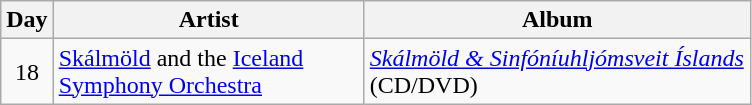<table class="wikitable">
<tr>
<th style="width:20px;">Day</th>
<th style="width:200px;">Artist</th>
<th style="width:250px;">Album</th>
</tr>
<tr>
<td style="text-align:center;">18</td>
<td><a href='#'>Skálmöld</a> and the <a href='#'>Iceland Symphony Orchestra</a></td>
<td><em><a href='#'>Skálmöld & Sinfóníuhljómsveit Íslands</a></em> (CD/DVD)</td>
</tr>
</table>
